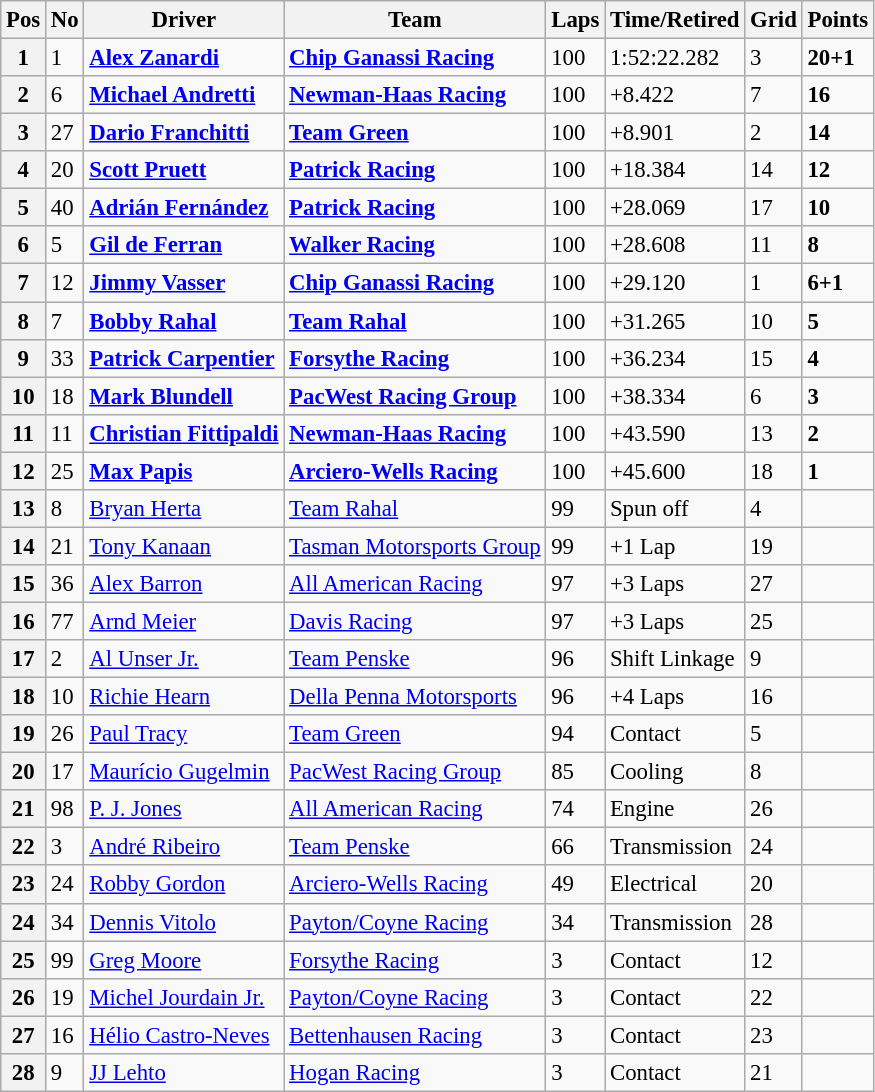<table class="wikitable" style="font-size:95%;">
<tr>
<th>Pos</th>
<th>No</th>
<th>Driver</th>
<th>Team</th>
<th>Laps</th>
<th>Time/Retired</th>
<th>Grid</th>
<th>Points</th>
</tr>
<tr>
<th>1</th>
<td>1</td>
<td> <strong><a href='#'>Alex Zanardi</a></strong></td>
<td><strong><a href='#'>Chip Ganassi Racing</a></strong></td>
<td>100</td>
<td>1:52:22.282</td>
<td>3</td>
<td><strong>20+1</strong></td>
</tr>
<tr>
<th>2</th>
<td>6</td>
<td> <strong><a href='#'>Michael Andretti</a></strong></td>
<td><strong><a href='#'>Newman-Haas Racing</a></strong></td>
<td>100</td>
<td>+8.422</td>
<td>7</td>
<td><strong>16</strong></td>
</tr>
<tr>
<th>3</th>
<td>27</td>
<td> <strong><a href='#'>Dario Franchitti</a></strong></td>
<td><strong><a href='#'>Team Green</a></strong></td>
<td>100</td>
<td>+8.901</td>
<td>2</td>
<td><strong>14</strong></td>
</tr>
<tr>
<th>4</th>
<td>20</td>
<td> <strong><a href='#'>Scott Pruett</a></strong></td>
<td><strong><a href='#'>Patrick Racing</a></strong></td>
<td>100</td>
<td>+18.384</td>
<td>14</td>
<td><strong>12</strong></td>
</tr>
<tr>
<th>5</th>
<td>40</td>
<td> <strong><a href='#'>Adrián Fernández</a></strong></td>
<td><strong><a href='#'>Patrick Racing</a></strong></td>
<td>100</td>
<td>+28.069</td>
<td>17</td>
<td><strong>10</strong></td>
</tr>
<tr>
<th>6</th>
<td>5</td>
<td> <strong><a href='#'>Gil de Ferran</a></strong></td>
<td><strong><a href='#'>Walker Racing</a></strong></td>
<td>100</td>
<td>+28.608</td>
<td>11</td>
<td><strong>8</strong></td>
</tr>
<tr>
<th>7</th>
<td>12</td>
<td> <strong><a href='#'>Jimmy Vasser</a></strong></td>
<td><strong><a href='#'>Chip Ganassi Racing</a></strong></td>
<td>100</td>
<td>+29.120</td>
<td>1</td>
<td><strong>6+1</strong></td>
</tr>
<tr>
<th>8</th>
<td>7</td>
<td> <strong><a href='#'>Bobby Rahal</a></strong></td>
<td><strong><a href='#'>Team Rahal</a></strong></td>
<td>100</td>
<td>+31.265</td>
<td>10</td>
<td><strong>5</strong></td>
</tr>
<tr>
<th>9</th>
<td>33</td>
<td> <strong><a href='#'>Patrick Carpentier</a></strong></td>
<td><strong><a href='#'>Forsythe Racing</a></strong></td>
<td>100</td>
<td>+36.234</td>
<td>15</td>
<td><strong>4</strong></td>
</tr>
<tr>
<th>10</th>
<td>18</td>
<td> <strong><a href='#'>Mark Blundell</a></strong></td>
<td><strong><a href='#'>PacWest Racing Group</a></strong></td>
<td>100</td>
<td>+38.334</td>
<td>6</td>
<td><strong>3</strong></td>
</tr>
<tr>
<th>11</th>
<td>11</td>
<td> <strong><a href='#'>Christian Fittipaldi</a></strong></td>
<td><strong><a href='#'>Newman-Haas Racing</a></strong></td>
<td>100</td>
<td>+43.590</td>
<td>13</td>
<td><strong>2</strong></td>
</tr>
<tr>
<th>12</th>
<td>25</td>
<td> <strong><a href='#'>Max Papis</a></strong></td>
<td><strong><a href='#'>Arciero-Wells Racing</a></strong></td>
<td>100</td>
<td>+45.600</td>
<td>18</td>
<td><strong>1</strong></td>
</tr>
<tr>
<th>13</th>
<td>8</td>
<td> <a href='#'>Bryan Herta</a></td>
<td><a href='#'>Team Rahal</a></td>
<td>99</td>
<td>Spun off</td>
<td>4</td>
<td></td>
</tr>
<tr>
<th>14</th>
<td>21</td>
<td> <a href='#'>Tony Kanaan</a></td>
<td><a href='#'>Tasman Motorsports Group</a></td>
<td>99</td>
<td>+1 Lap</td>
<td>19</td>
<td></td>
</tr>
<tr>
<th>15</th>
<td>36</td>
<td> <a href='#'>Alex Barron</a></td>
<td><a href='#'>All American Racing</a></td>
<td>97</td>
<td>+3 Laps</td>
<td>27</td>
<td></td>
</tr>
<tr>
<th>16</th>
<td>77</td>
<td> <a href='#'>Arnd Meier</a></td>
<td><a href='#'>Davis Racing</a></td>
<td>97</td>
<td>+3 Laps</td>
<td>25</td>
<td></td>
</tr>
<tr>
<th>17</th>
<td>2</td>
<td> <a href='#'>Al Unser Jr.</a></td>
<td><a href='#'>Team Penske</a></td>
<td>96</td>
<td>Shift Linkage</td>
<td>9</td>
<td></td>
</tr>
<tr>
<th>18</th>
<td>10</td>
<td> <a href='#'>Richie Hearn</a></td>
<td><a href='#'>Della Penna Motorsports</a></td>
<td>96</td>
<td>+4 Laps</td>
<td>16</td>
<td></td>
</tr>
<tr>
<th>19</th>
<td>26</td>
<td> <a href='#'>Paul Tracy</a></td>
<td><a href='#'>Team Green</a></td>
<td>94</td>
<td>Contact</td>
<td>5</td>
<td></td>
</tr>
<tr>
<th>20</th>
<td>17</td>
<td> <a href='#'>Maurício Gugelmin</a></td>
<td><a href='#'>PacWest Racing Group</a></td>
<td>85</td>
<td>Cooling</td>
<td>8</td>
<td></td>
</tr>
<tr>
<th>21</th>
<td>98</td>
<td> <a href='#'>P. J. Jones</a></td>
<td><a href='#'>All American Racing</a></td>
<td>74</td>
<td>Engine</td>
<td>26</td>
<td></td>
</tr>
<tr>
<th>22</th>
<td>3</td>
<td> <a href='#'>André Ribeiro</a></td>
<td><a href='#'>Team Penske</a></td>
<td>66</td>
<td>Transmission</td>
<td>24</td>
<td></td>
</tr>
<tr>
<th>23</th>
<td>24</td>
<td> <a href='#'>Robby Gordon</a></td>
<td><a href='#'>Arciero-Wells Racing</a></td>
<td>49</td>
<td>Electrical</td>
<td>20</td>
<td></td>
</tr>
<tr>
<th>24</th>
<td>34</td>
<td> <a href='#'>Dennis Vitolo</a></td>
<td><a href='#'>Payton/Coyne Racing</a></td>
<td>34</td>
<td>Transmission</td>
<td>28</td>
<td></td>
</tr>
<tr>
<th>25</th>
<td>99</td>
<td> <a href='#'>Greg Moore</a></td>
<td><a href='#'>Forsythe Racing</a></td>
<td>3</td>
<td>Contact</td>
<td>12</td>
<td></td>
</tr>
<tr>
<th>26</th>
<td>19</td>
<td> <a href='#'>Michel Jourdain Jr.</a></td>
<td><a href='#'>Payton/Coyne Racing</a></td>
<td>3</td>
<td>Contact</td>
<td>22</td>
<td></td>
</tr>
<tr>
<th>27</th>
<td>16</td>
<td> <a href='#'>Hélio Castro-Neves</a></td>
<td><a href='#'>Bettenhausen Racing</a></td>
<td>3</td>
<td>Contact</td>
<td>23</td>
<td></td>
</tr>
<tr>
<th>28</th>
<td>9</td>
<td> <a href='#'>JJ Lehto</a></td>
<td><a href='#'>Hogan Racing</a></td>
<td>3</td>
<td>Contact</td>
<td>21</td>
<td></td>
</tr>
</table>
